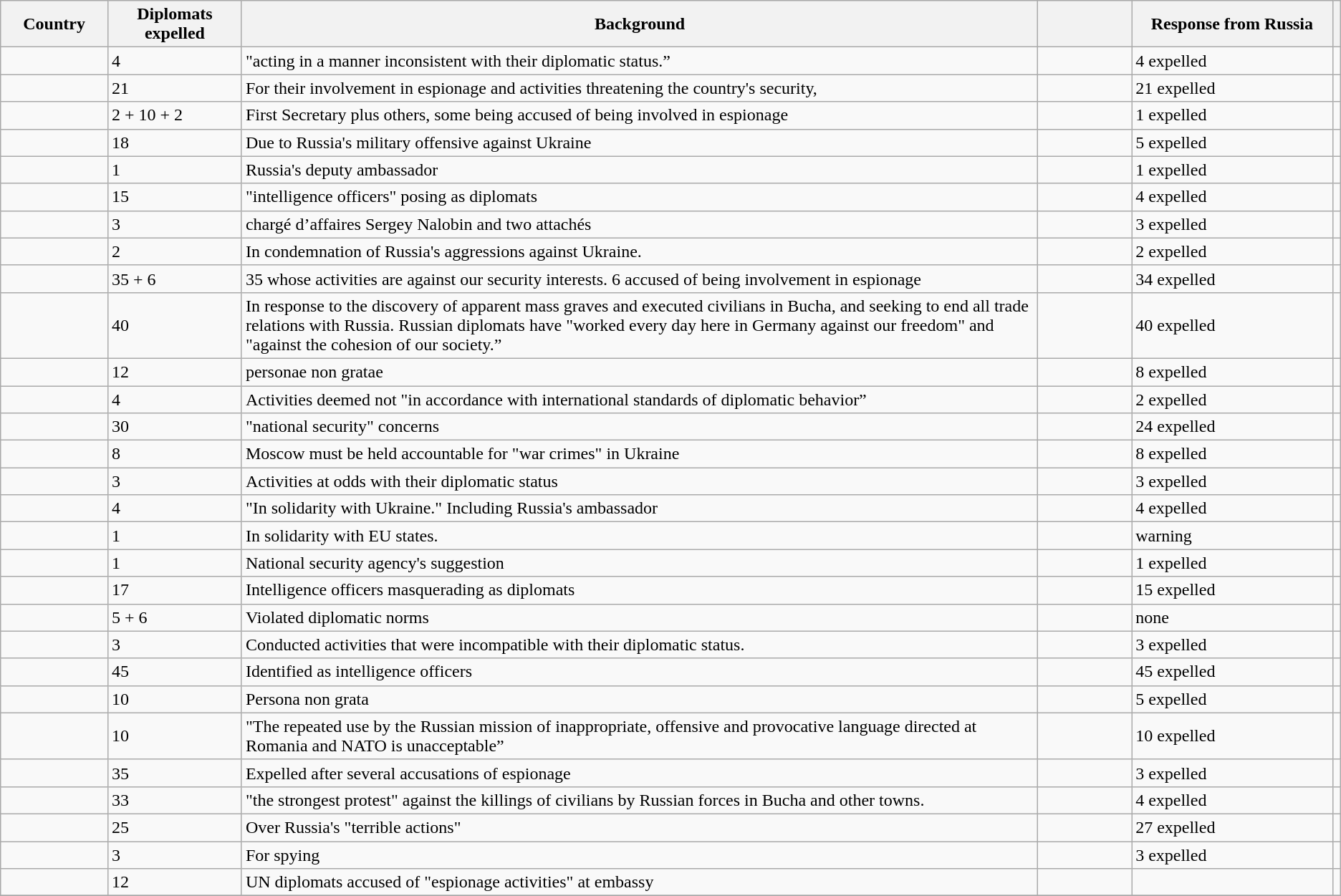<table class= "wikitable" align="center">
<tr>
<th width="8%">Country</th>
<th width="10%">Diplomats expelled</th>
<th>Background</th>
<th width="7%"></th>
<th width="15%">Response from Russia</th>
<th></th>
</tr>
<tr>
<td></td>
<td>4</td>
<td>"acting in a manner inconsistent with their diplomatic status.”</td>
<td></td>
<td>4 expelled</td>
<td></td>
</tr>
<tr>
<td></td>
<td>21</td>
<td>For their involvement in espionage and activities threatening the country's security,</td>
<td></td>
<td>21 expelled</td>
<td></td>
</tr>
<tr>
<td></td>
<td>2 + 10 + 2</td>
<td>First Secretary plus others, some being accused of being involved in espionage</td>
<td></td>
<td>1 expelled</td>
<td></td>
</tr>
<tr>
<td></td>
<td>18</td>
<td>Due to Russia's military offensive against Ukraine</td>
<td></td>
<td>5 expelled</td>
<td></td>
</tr>
<tr>
<td></td>
<td>1</td>
<td>Russia's deputy ambassador</td>
<td></td>
<td>1 expelled</td>
<td></td>
</tr>
<tr>
<td></td>
<td>15</td>
<td>"intelligence officers" posing as diplomats</td>
<td></td>
<td>4 expelled</td>
<td></td>
</tr>
<tr>
<td></td>
<td>3</td>
<td>chargé d’affaires Sergey Nalobin and two attachés</td>
<td></td>
<td>3 expelled</td>
<td></td>
</tr>
<tr>
<td></td>
<td>2</td>
<td>In condemnation of Russia's aggressions against Ukraine.</td>
<td></td>
<td>2 expelled</td>
<td></td>
</tr>
<tr>
<td></td>
<td>35 + 6</td>
<td>35 whose activities are against our security interests. 6 accused of being involvement in espionage</td>
<td></td>
<td>34 expelled</td>
<td></td>
</tr>
<tr>
<td></td>
<td>40</td>
<td>In response to the discovery of apparent mass graves and executed civilians in Bucha, and seeking to end all trade relations with Russia. Russian diplomats have "worked every day here in Germany against our freedom" and "against the cohesion of our society.”</td>
<td></td>
<td>40 expelled</td>
<td></td>
</tr>
<tr>
<td></td>
<td>12</td>
<td>personae non gratae</td>
<td></td>
<td>8 expelled</td>
<td></td>
</tr>
<tr>
<td></td>
<td>4</td>
<td>Activities deemed not "in accordance with international standards of diplomatic behavior”</td>
<td></td>
<td>2 expelled</td>
<td></td>
</tr>
<tr>
<td></td>
<td>30</td>
<td>"national security" concerns</td>
<td></td>
<td>24 expelled</td>
<td></td>
</tr>
<tr>
<td></td>
<td>8</td>
<td>Moscow must be held accountable for "war crimes" in Ukraine</td>
<td></td>
<td>8 expelled</td>
<td></td>
</tr>
<tr>
<td></td>
<td>3</td>
<td>Activities at odds with their diplomatic status</td>
<td></td>
<td>3 expelled</td>
<td></td>
</tr>
<tr>
<td></td>
<td>4</td>
<td>"In solidarity with Ukraine." Including Russia's ambassador</td>
<td></td>
<td>4 expelled</td>
<td></td>
</tr>
<tr>
<td></td>
<td>1</td>
<td>In solidarity with EU states.</td>
<td></td>
<td>warning</td>
<td></td>
</tr>
<tr>
<td></td>
<td>1</td>
<td>National security agency's suggestion</td>
<td></td>
<td>1 expelled</td>
<td></td>
</tr>
<tr>
<td></td>
<td>17</td>
<td>Intelligence officers masquerading as diplomats</td>
<td></td>
<td>15 expelled</td>
<td></td>
</tr>
<tr>
<td></td>
<td>5 + 6</td>
<td>Violated diplomatic norms</td>
<td></td>
<td>none</td>
<td></td>
</tr>
<tr>
<td></td>
<td>3</td>
<td>Conducted activities that were incompatible with their diplomatic status.</td>
<td></td>
<td>3 expelled</td>
<td></td>
</tr>
<tr>
<td></td>
<td>45</td>
<td>Identified as intelligence officers</td>
<td></td>
<td>45 expelled</td>
<td></td>
</tr>
<tr>
<td></td>
<td>10</td>
<td>Persona non grata</td>
<td></td>
<td>5 expelled</td>
<td></td>
</tr>
<tr>
<td></td>
<td>10</td>
<td>"The repeated use by the Russian mission of inappropriate, offensive and provocative language directed at Romania and NATO is unacceptable”</td>
<td></td>
<td>10 expelled</td>
<td></td>
</tr>
<tr>
<td></td>
<td>35</td>
<td>Expelled after several accusations of espionage</td>
<td></td>
<td>3 expelled</td>
<td></td>
</tr>
<tr>
<td></td>
<td>33</td>
<td>"the strongest protest" against the killings of civilians by Russian forces in Bucha and other towns.</td>
<td></td>
<td>4 expelled</td>
<td></td>
</tr>
<tr>
<td></td>
<td>25</td>
<td>Over Russia's "terrible actions"</td>
<td></td>
<td>27 expelled</td>
<td></td>
</tr>
<tr>
<td></td>
<td>3</td>
<td>For spying</td>
<td></td>
<td>3 expelled</td>
<td></td>
</tr>
<tr>
<td></td>
<td>12</td>
<td>UN diplomats accused of "espionage activities" at embassy</td>
<td></td>
<td></td>
<td></td>
</tr>
<tr>
</tr>
</table>
